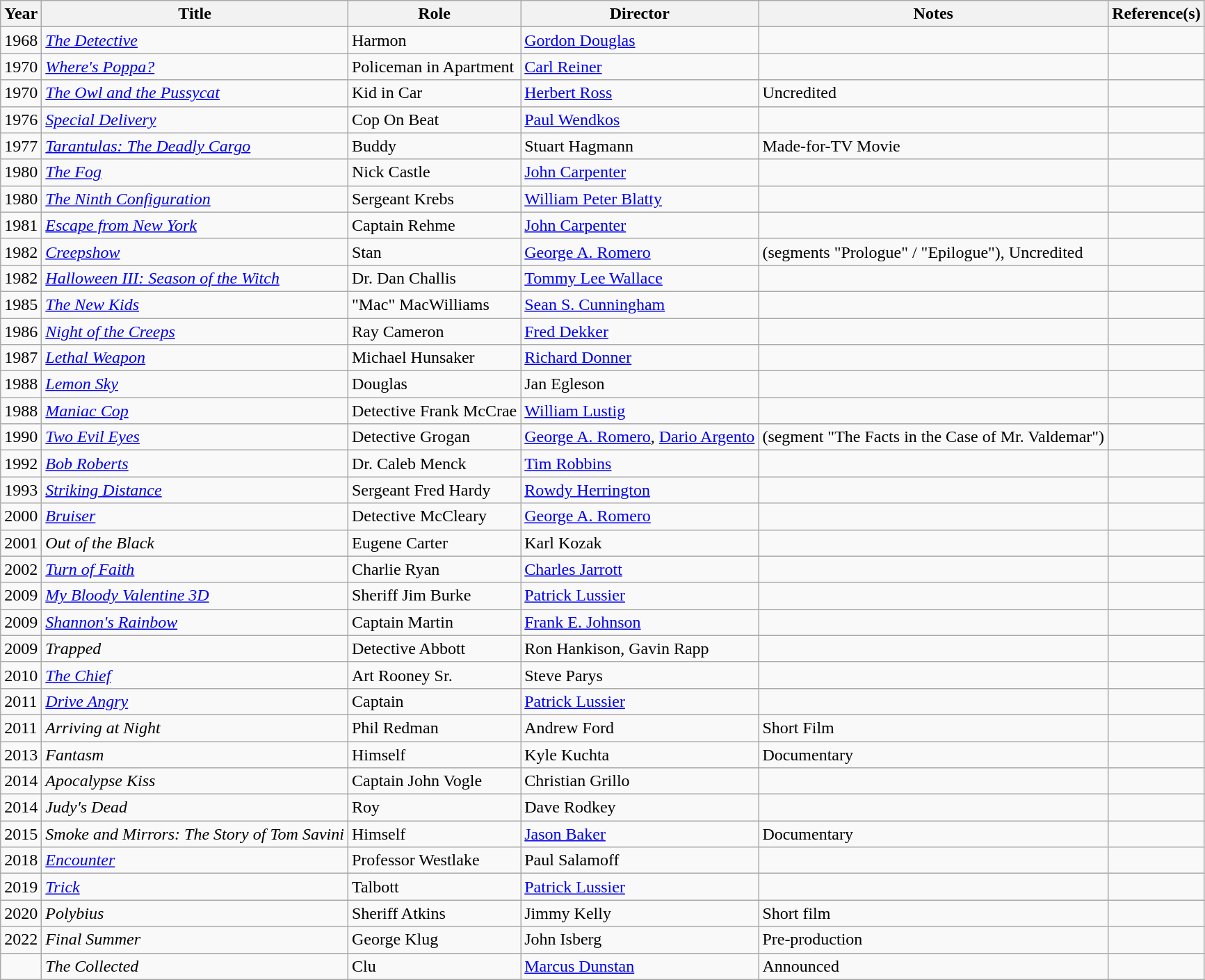<table class="wikitable sortable">
<tr>
<th>Year</th>
<th>Title</th>
<th>Role</th>
<th>Director</th>
<th>Notes</th>
<th>Reference(s)</th>
</tr>
<tr>
<td>1968</td>
<td><em><a href='#'>The Detective</a></em></td>
<td>Harmon</td>
<td><a href='#'>Gordon Douglas</a></td>
<td></td>
<td></td>
</tr>
<tr>
<td>1970</td>
<td><em><a href='#'>Where's Poppa?</a></em></td>
<td>Policeman in Apartment</td>
<td><a href='#'>Carl Reiner</a></td>
<td></td>
<td></td>
</tr>
<tr>
<td>1970</td>
<td><em><a href='#'>The Owl and the Pussycat</a></em></td>
<td>Kid in Car</td>
<td><a href='#'>Herbert Ross</a></td>
<td>Uncredited</td>
<td></td>
</tr>
<tr>
<td>1976</td>
<td><em><a href='#'>Special Delivery</a></em></td>
<td>Cop On Beat</td>
<td><a href='#'>Paul Wendkos</a></td>
<td></td>
<td></td>
</tr>
<tr>
<td>1977</td>
<td><em><a href='#'>Tarantulas: The Deadly Cargo</a></em></td>
<td>Buddy</td>
<td>Stuart Hagmann</td>
<td>Made-for-TV Movie</td>
<td></td>
</tr>
<tr>
<td>1980</td>
<td><em><a href='#'>The Fog</a></em></td>
<td>Nick Castle</td>
<td><a href='#'>John Carpenter</a></td>
<td></td>
<td></td>
</tr>
<tr>
<td>1980</td>
<td><em><a href='#'>The Ninth Configuration</a></em></td>
<td>Sergeant Krebs</td>
<td><a href='#'>William Peter Blatty</a></td>
<td></td>
<td></td>
</tr>
<tr>
<td>1981</td>
<td><em><a href='#'>Escape from New York</a></em></td>
<td>Captain Rehme</td>
<td><a href='#'>John Carpenter</a></td>
<td></td>
<td></td>
</tr>
<tr>
<td>1982</td>
<td><em><a href='#'>Creepshow</a></em></td>
<td>Stan</td>
<td><a href='#'>George A. Romero</a></td>
<td>(segments "Prologue" / "Epilogue"), Uncredited</td>
<td></td>
</tr>
<tr>
<td>1982</td>
<td><em><a href='#'>Halloween III: Season of the Witch</a></em></td>
<td>Dr. Dan Challis</td>
<td><a href='#'>Tommy Lee Wallace</a></td>
<td></td>
<td></td>
</tr>
<tr>
<td>1985</td>
<td><em><a href='#'>The New Kids</a></em></td>
<td>"Mac" MacWilliams</td>
<td><a href='#'>Sean S. Cunningham</a></td>
<td></td>
<td></td>
</tr>
<tr>
<td>1986</td>
<td><em><a href='#'>Night of the Creeps</a></em></td>
<td>Ray Cameron</td>
<td><a href='#'>Fred Dekker</a></td>
<td></td>
<td></td>
</tr>
<tr>
<td>1987</td>
<td><em><a href='#'>Lethal Weapon</a></em></td>
<td>Michael Hunsaker</td>
<td><a href='#'>Richard Donner</a></td>
<td></td>
<td></td>
</tr>
<tr>
<td>1988</td>
<td><em><a href='#'>Lemon Sky</a></em></td>
<td>Douglas</td>
<td>Jan Egleson</td>
<td></td>
<td></td>
</tr>
<tr>
<td>1988</td>
<td><em><a href='#'>Maniac Cop</a></em></td>
<td>Detective Frank McCrae</td>
<td><a href='#'>William Lustig</a></td>
<td></td>
<td></td>
</tr>
<tr>
<td>1990</td>
<td><em><a href='#'>Two Evil Eyes</a></em></td>
<td>Detective Grogan</td>
<td><a href='#'>George A. Romero</a>, <a href='#'>Dario Argento</a></td>
<td>(segment "The Facts in the Case of Mr. Valdemar")</td>
<td></td>
</tr>
<tr>
<td>1992</td>
<td><em><a href='#'>Bob Roberts</a></em></td>
<td>Dr. Caleb Menck</td>
<td><a href='#'>Tim Robbins</a></td>
<td></td>
<td></td>
</tr>
<tr>
<td>1993</td>
<td><em><a href='#'>Striking Distance</a></em></td>
<td>Sergeant Fred Hardy</td>
<td><a href='#'>Rowdy Herrington</a></td>
<td></td>
<td></td>
</tr>
<tr>
<td>2000</td>
<td><em><a href='#'>Bruiser</a></em></td>
<td>Detective McCleary</td>
<td><a href='#'>George A. Romero</a></td>
<td></td>
<td></td>
</tr>
<tr>
<td>2001</td>
<td><em>Out of the Black</em></td>
<td>Eugene Carter</td>
<td>Karl Kozak</td>
<td></td>
<td></td>
</tr>
<tr>
<td>2002</td>
<td><em><a href='#'>Turn of Faith</a></em></td>
<td>Charlie Ryan</td>
<td><a href='#'>Charles Jarrott</a></td>
<td></td>
<td></td>
</tr>
<tr>
<td>2009</td>
<td><em><a href='#'>My Bloody Valentine 3D</a></em></td>
<td>Sheriff Jim Burke</td>
<td><a href='#'>Patrick Lussier</a></td>
<td></td>
<td></td>
</tr>
<tr>
<td>2009</td>
<td><em><a href='#'>Shannon's Rainbow</a></em></td>
<td>Captain Martin</td>
<td><a href='#'>Frank E. Johnson</a></td>
<td></td>
<td></td>
</tr>
<tr>
<td>2009</td>
<td><em>Trapped</em></td>
<td>Detective Abbott</td>
<td>Ron Hankison, Gavin Rapp</td>
<td></td>
<td></td>
</tr>
<tr>
<td>2010</td>
<td><em><a href='#'>The Chief</a></em></td>
<td>Art Rooney Sr.</td>
<td>Steve Parys</td>
<td></td>
<td></td>
</tr>
<tr>
<td>2011</td>
<td><em><a href='#'>Drive Angry</a></em></td>
<td>Captain</td>
<td><a href='#'>Patrick Lussier</a></td>
<td></td>
<td></td>
</tr>
<tr>
<td>2011</td>
<td><em>Arriving at Night</em></td>
<td>Phil Redman</td>
<td>Andrew Ford</td>
<td>Short Film</td>
<td></td>
</tr>
<tr>
<td>2013</td>
<td><em>Fantasm</em></td>
<td>Himself</td>
<td>Kyle Kuchta</td>
<td>Documentary</td>
<td></td>
</tr>
<tr>
<td>2014</td>
<td><em>Apocalypse Kiss</em></td>
<td>Captain John Vogle</td>
<td>Christian Grillo</td>
<td></td>
<td></td>
</tr>
<tr>
<td>2014</td>
<td><em>Judy's Dead</em></td>
<td>Roy</td>
<td>Dave Rodkey</td>
<td></td>
<td></td>
</tr>
<tr>
<td>2015</td>
<td><em>Smoke and Mirrors: The Story of Tom Savini</em></td>
<td>Himself</td>
<td><a href='#'>Jason Baker</a></td>
<td>Documentary</td>
<td></td>
</tr>
<tr>
<td>2018</td>
<td><em><a href='#'>Encounter</a></em></td>
<td>Professor Westlake</td>
<td>Paul Salamoff</td>
<td></td>
<td></td>
</tr>
<tr>
<td>2019</td>
<td><em><a href='#'>Trick</a></em></td>
<td>Talbott</td>
<td><a href='#'>Patrick Lussier</a></td>
<td></td>
<td></td>
</tr>
<tr>
<td>2020</td>
<td><em>Polybius</em></td>
<td>Sheriff Atkins</td>
<td>Jimmy Kelly</td>
<td>Short film</td>
<td></td>
</tr>
<tr>
<td>2022</td>
<td><em>Final Summer</em></td>
<td>George Klug</td>
<td>John Isberg</td>
<td>Pre-production</td>
<td></td>
</tr>
<tr>
<td></td>
<td><em>The Collected</em></td>
<td>Clu</td>
<td><a href='#'>Marcus Dunstan</a></td>
<td>Announced</td>
<td></td>
</tr>
</table>
